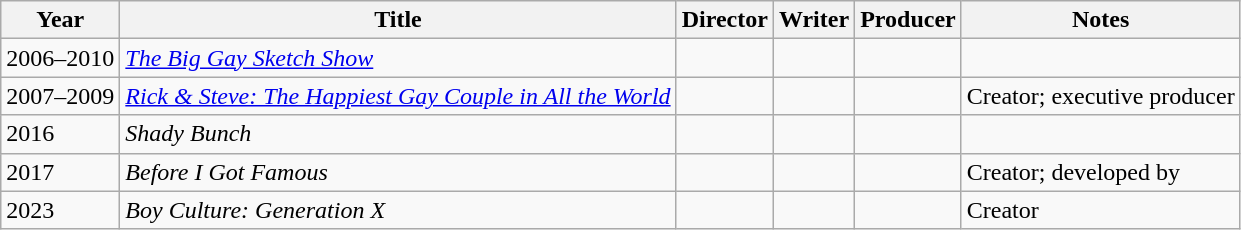<table class="wikitable">
<tr>
<th>Year</th>
<th>Title</th>
<th>Director</th>
<th>Writer</th>
<th>Producer</th>
<th>Notes</th>
</tr>
<tr>
<td>2006–2010</td>
<td><em><a href='#'>The Big Gay Sketch Show</a></em></td>
<td></td>
<td></td>
<td></td>
<td></td>
</tr>
<tr>
<td>2007–2009</td>
<td><em><a href='#'>Rick & Steve: The Happiest Gay Couple in All the World</a></em></td>
<td></td>
<td></td>
<td></td>
<td>Creator; executive producer</td>
</tr>
<tr>
<td>2016</td>
<td><em>Shady Bunch</em></td>
<td></td>
<td></td>
<td></td>
<td></td>
</tr>
<tr>
<td>2017</td>
<td><em>Before I Got Famous</em></td>
<td></td>
<td></td>
<td></td>
<td>Creator; developed by</td>
</tr>
<tr>
<td>2023</td>
<td><em>Boy Culture: Generation X</em></td>
<td></td>
<td></td>
<td></td>
<td>Creator</td>
</tr>
</table>
